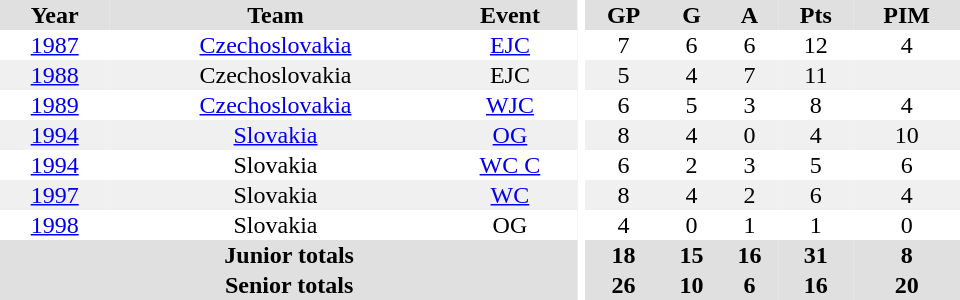<table border="0" cellpadding="1" cellspacing="0" ID="Table3" style="text-align:center; width:40em">
<tr ALIGN="center" bgcolor="#e0e0e0">
<th>Year</th>
<th>Team</th>
<th>Event</th>
<th rowspan="99" bgcolor="#ffffff"></th>
<th>GP</th>
<th>G</th>
<th>A</th>
<th>Pts</th>
<th>PIM</th>
</tr>
<tr>
<td><a href='#'>1987</a></td>
<td><a href='#'>Czechoslovakia</a></td>
<td><a href='#'>EJC</a></td>
<td>7</td>
<td>6</td>
<td>6</td>
<td>12</td>
<td>4</td>
</tr>
<tr bgcolor="#f0f0f0">
<td><a href='#'>1988</a></td>
<td>Czechoslovakia</td>
<td>EJC</td>
<td>5</td>
<td>4</td>
<td>7</td>
<td>11</td>
<td></td>
</tr>
<tr>
<td><a href='#'>1989</a></td>
<td><a href='#'>Czechoslovakia</a></td>
<td><a href='#'>WJC</a></td>
<td>6</td>
<td>5</td>
<td>3</td>
<td>8</td>
<td>4</td>
</tr>
<tr bgcolor="#f0f0f0">
<td><a href='#'>1994</a></td>
<td><a href='#'>Slovakia</a></td>
<td><a href='#'>OG</a></td>
<td>8</td>
<td>4</td>
<td>0</td>
<td>4</td>
<td>10</td>
</tr>
<tr>
<td><a href='#'>1994</a></td>
<td>Slovakia</td>
<td><a href='#'>WC C</a></td>
<td>6</td>
<td>2</td>
<td>3</td>
<td>5</td>
<td>6</td>
</tr>
<tr bgcolor="#f0f0f0">
<td><a href='#'>1997</a></td>
<td>Slovakia</td>
<td><a href='#'>WC</a></td>
<td>8</td>
<td>4</td>
<td>2</td>
<td>6</td>
<td>4</td>
</tr>
<tr>
<td><a href='#'>1998</a></td>
<td>Slovakia</td>
<td>OG</td>
<td>4</td>
<td>0</td>
<td>1</td>
<td>1</td>
<td>0</td>
</tr>
<tr bgcolor="#e0e0e0">
<th colspan=3>Junior totals</th>
<th>18</th>
<th>15</th>
<th>16</th>
<th>31</th>
<th>8</th>
</tr>
<tr bgcolor="#e0e0e0">
<th colspan=3>Senior totals</th>
<th>26</th>
<th>10</th>
<th>6</th>
<th>16</th>
<th>20</th>
</tr>
</table>
